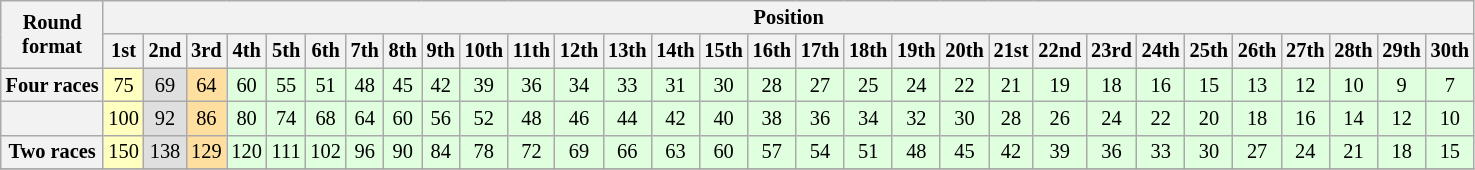<table class="wikitable" style="font-size:85%; text-align:center">
<tr>
<th rowspan="2">Round<br>format</th>
<th colspan="30">Position</th>
</tr>
<tr>
<th>1st</th>
<th>2nd</th>
<th>3rd</th>
<th>4th</th>
<th>5th</th>
<th>6th</th>
<th>7th</th>
<th>8th</th>
<th>9th</th>
<th>10th</th>
<th>11th</th>
<th>12th</th>
<th>13th</th>
<th>14th</th>
<th>15th</th>
<th>16th</th>
<th>17th</th>
<th>18th</th>
<th>19th</th>
<th>20th</th>
<th>21st</th>
<th>22nd</th>
<th>23rd</th>
<th>24th</th>
<th>25th</th>
<th>26th</th>
<th>27th</th>
<th>28th</th>
<th>29th</th>
<th>30th</th>
</tr>
<tr>
<th>Four races</th>
<td style="background: #ffffbf">75</td>
<td style="background: #dfdfdf">69</td>
<td style="background: #ffdf9f">64</td>
<td style="background: #dfffdf">60</td>
<td style="background: #dfffdf">55</td>
<td style="background: #dfffdf">51</td>
<td style="background: #dfffdf">48</td>
<td style="background: #dfffdf">45</td>
<td style="background: #dfffdf">42</td>
<td style="background: #dfffdf">39</td>
<td style="background: #dfffdf">36</td>
<td style="background: #dfffdf">34</td>
<td style="background: #dfffdf">33</td>
<td style="background: #dfffdf">31</td>
<td style="background: #dfffdf">30</td>
<td style="background: #dfffdf">28</td>
<td style="background: #dfffdf">27</td>
<td style="background: #dfffdf">25</td>
<td style="background: #dfffdf">24</td>
<td style="background: #dfffdf">22</td>
<td style="background: #dfffdf">21</td>
<td style="background: #dfffdf">19</td>
<td style="background: #dfffdf">18</td>
<td style="background: #dfffdf">16</td>
<td style="background: #dfffdf">15</td>
<td style="background: #dfffdf">13</td>
<td style="background: #dfffdf">12</td>
<td style="background: #dfffdf">10</td>
<td style="background: #dfffdf">9</td>
<td style="background: #dfffdf">7</td>
</tr>
<tr>
<th></th>
<td style="background: #ffffbf">100</td>
<td style="background: #dfdfdf">92</td>
<td style="background: #ffdf9f">86</td>
<td style="background: #dfffdf">80</td>
<td style="background: #dfffdf">74</td>
<td style="background: #dfffdf">68</td>
<td style="background: #dfffdf">64</td>
<td style="background: #dfffdf">60</td>
<td style="background: #dfffdf">56</td>
<td style="background: #dfffdf">52</td>
<td style="background: #dfffdf">48</td>
<td style="background: #dfffdf">46</td>
<td style="background: #dfffdf">44</td>
<td style="background: #dfffdf">42</td>
<td style="background: #dfffdf">40</td>
<td style="background: #dfffdf">38</td>
<td style="background: #dfffdf">36</td>
<td style="background: #dfffdf">34</td>
<td style="background: #dfffdf">32</td>
<td style="background: #dfffdf">30</td>
<td style="background: #dfffdf">28</td>
<td style="background: #dfffdf">26</td>
<td style="background: #dfffdf">24</td>
<td style="background: #dfffdf">22</td>
<td style="background: #dfffdf">20</td>
<td style="background: #dfffdf">18</td>
<td style="background: #dfffdf">16</td>
<td style="background: #dfffdf">14</td>
<td style="background: #dfffdf">12</td>
<td style="background: #dfffdf">10</td>
</tr>
<tr>
<th>Two races</th>
<td style="background: #ffffbf">150</td>
<td style="background: #dfdfdf">138</td>
<td style="background: #ffdf9f">129</td>
<td style="background: #dfffdf">120</td>
<td style="background: #dfffdf">111</td>
<td style="background: #dfffdf">102</td>
<td style="background: #dfffdf">96</td>
<td style="background: #dfffdf">90</td>
<td style="background: #dfffdf">84</td>
<td style="background: #dfffdf">78</td>
<td style="background: #dfffdf">72</td>
<td style="background: #dfffdf">69</td>
<td style="background: #dfffdf">66</td>
<td style="background: #dfffdf">63</td>
<td style="background: #dfffdf">60</td>
<td style="background: #dfffdf">57</td>
<td style="background: #dfffdf">54</td>
<td style="background: #dfffdf">51</td>
<td style="background: #dfffdf">48</td>
<td style="background: #dfffdf">45</td>
<td style="background: #dfffdf">42</td>
<td style="background: #dfffdf">39</td>
<td style="background: #dfffdf">36</td>
<td style="background: #dfffdf">33</td>
<td style="background: #dfffdf">30</td>
<td style="background: #dfffdf">27</td>
<td style="background: #dfffdf">24</td>
<td style="background: #dfffdf">21</td>
<td style="background: #dfffdf">18</td>
<td style="background: #dfffdf">15</td>
</tr>
<tr>
</tr>
</table>
